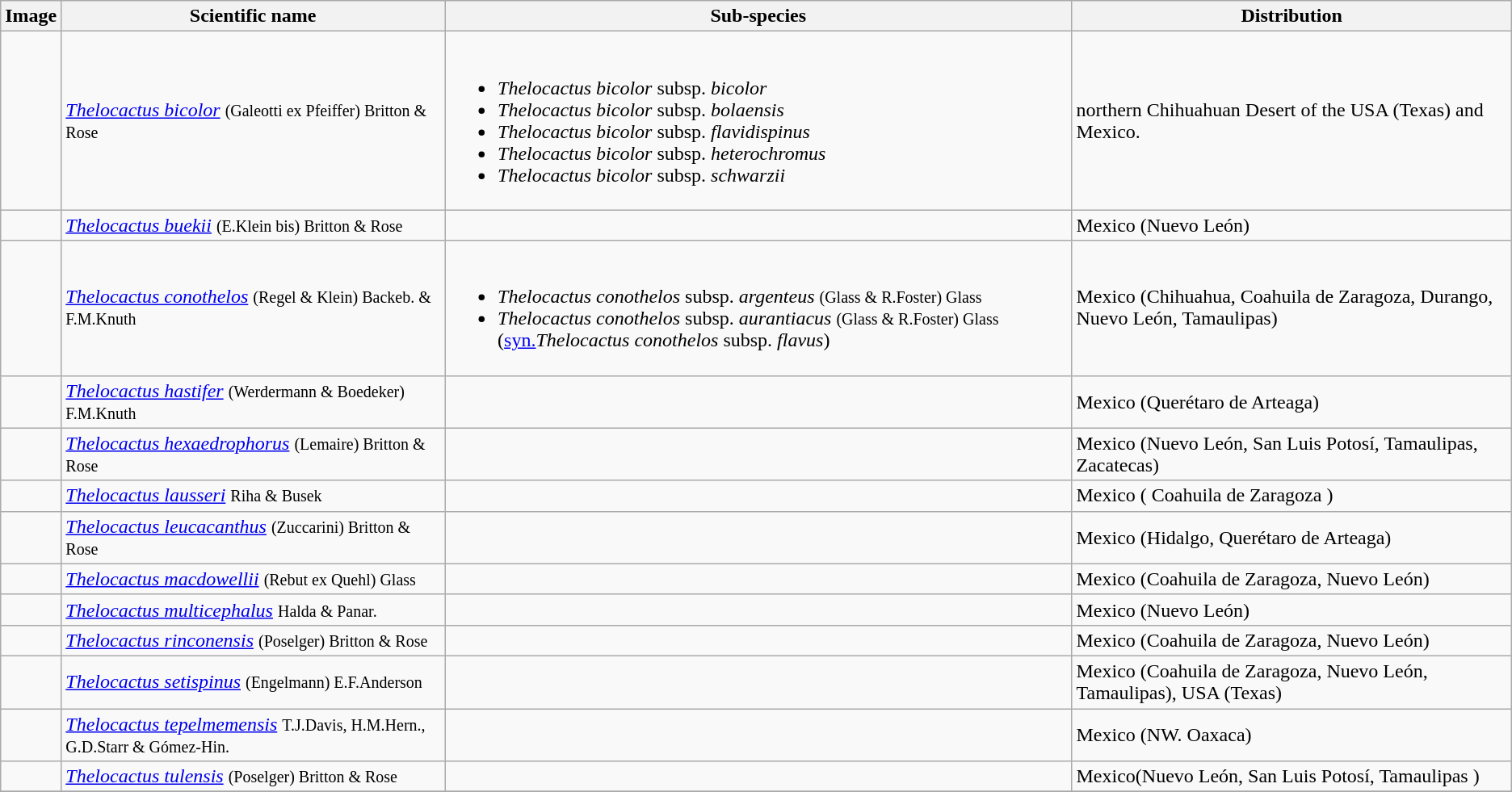<table class="wikitable">
<tr>
<th>Image</th>
<th>Scientific name</th>
<th>Sub-species</th>
<th>Distribution</th>
</tr>
<tr>
<td></td>
<td><em><a href='#'>Thelocactus bicolor</a></em> <small>(Galeotti ex Pfeiffer) Britton & Rose</small></td>
<td><br><ul><li><em>Thelocactus bicolor</em> subsp. <em>bicolor</em></li><li><em>Thelocactus bicolor</em> subsp. <em>bolaensis</em> </li><li><em>Thelocactus bicolor</em> subsp. <em>flavidispinus</em> </li><li><em>Thelocactus bicolor</em> subsp. <em>heterochromus</em> </li><li><em>Thelocactus bicolor</em> subsp. <em>schwarzii</em> </li></ul></td>
<td>northern Chihuahuan Desert of the USA (Texas) and Mexico.</td>
</tr>
<tr>
<td></td>
<td><em><a href='#'>Thelocactus buekii</a></em> <small>(E.Klein bis) Britton & Rose</small></td>
<td></td>
<td>Mexico (Nuevo León)</td>
</tr>
<tr>
<td></td>
<td><em><a href='#'>Thelocactus conothelos</a></em> <small>(Regel & Klein) Backeb. & F.M.Knuth</small></td>
<td><br><ul><li><em>Thelocactus conothelos</em> subsp. <em>argenteus</em> <small>(Glass & R.Foster) Glass</small></li><li><em>Thelocactus conothelos</em> subsp. <em>aurantiacus</em> <small>(Glass & R.Foster) Glass</small> (<a href='#'>syn.</a><em>Thelocactus conothelos</em> subsp. <em>flavus</em>)</li></ul></td>
<td>Mexico (Chihuahua, Coahuila de Zaragoza, Durango, Nuevo León, Tamaulipas)</td>
</tr>
<tr>
<td></td>
<td><em><a href='#'>Thelocactus hastifer</a></em> <small>(Werdermann & Boedeker) F.M.Knuth</small></td>
<td></td>
<td>Mexico (Querétaro de Arteaga)</td>
</tr>
<tr>
<td></td>
<td><em><a href='#'>Thelocactus hexaedrophorus</a></em> <small>(Lemaire) Britton & Rose</small></td>
<td></td>
<td>Mexico (Nuevo León, San Luis Potosí, Tamaulipas, Zacatecas)</td>
</tr>
<tr>
<td></td>
<td><em><a href='#'>Thelocactus lausseri</a></em> <small>Riha & Busek</small></td>
<td></td>
<td>Mexico ( Coahuila de Zaragoza )</td>
</tr>
<tr>
<td></td>
<td><em><a href='#'>Thelocactus leucacanthus</a></em> <small>(Zuccarini) Britton & Rose</small></td>
<td></td>
<td>Mexico (Hidalgo, Querétaro de Arteaga)</td>
</tr>
<tr>
<td></td>
<td><em><a href='#'>Thelocactus macdowellii</a></em>  <small>(Rebut ex Quehl) Glass</small></td>
<td></td>
<td>Mexico (Coahuila de Zaragoza, Nuevo León)</td>
</tr>
<tr>
<td></td>
<td><em><a href='#'>Thelocactus multicephalus</a></em>  <small>Halda & Panar.</small></td>
<td></td>
<td>Mexico (Nuevo León)</td>
</tr>
<tr>
<td></td>
<td><em><a href='#'>Thelocactus rinconensis</a></em> <small>(Poselger) Britton & Rose</small></td>
<td></td>
<td>Mexico (Coahuila de Zaragoza, Nuevo León)</td>
</tr>
<tr>
<td></td>
<td><em><a href='#'>Thelocactus setispinus</a></em>  <small>(Engelmann) E.F.Anderson</small></td>
<td></td>
<td>Mexico (Coahuila de Zaragoza, Nuevo León, Tamaulipas), USA (Texas)</td>
</tr>
<tr>
<td></td>
<td><em><a href='#'>Thelocactus tepelmemensis</a></em>  <small>T.J.Davis, H.M.Hern., G.D.Starr & Gómez-Hin.</small></td>
<td></td>
<td>Mexico (NW. Oaxaca)</td>
</tr>
<tr>
<td></td>
<td><em><a href='#'>Thelocactus tulensis</a></em> <small>(Poselger) Britton & Rose</small></td>
<td></td>
<td>Mexico(Nuevo León, San Luis Potosí, Tamaulipas )</td>
</tr>
<tr>
</tr>
</table>
